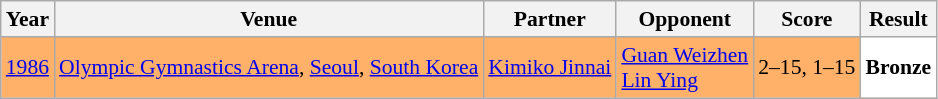<table class="sortable wikitable" style="font-size: 90%;">
<tr>
<th>Year</th>
<th>Venue</th>
<th>Partner</th>
<th>Opponent</th>
<th>Score</th>
<th>Result</th>
</tr>
<tr style="background:#FFB069">
<td align="center"><a href='#'>1986</a></td>
<td align="left"><a href='#'>Olympic Gymnastics Arena</a>, <a href='#'>Seoul</a>, <a href='#'>South Korea</a></td>
<td align="left"> <a href='#'>Kimiko Jinnai</a></td>
<td align="left"> <a href='#'>Guan Weizhen</a> <br>  <a href='#'>Lin Ying</a></td>
<td align="left">2–15, 1–15</td>
<td style="text-align:left; background:white"> <strong>Bronze</strong></td>
</tr>
</table>
